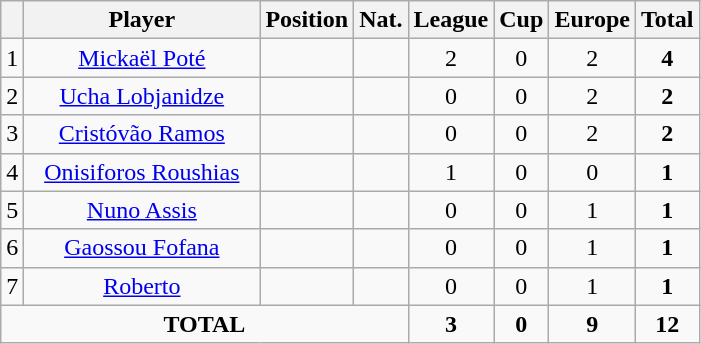<table class="wikitable">
<tr>
<th></th>
<th width="150">Player</th>
<th>Position</th>
<th>Nat.</th>
<th>League</th>
<th>Cup</th>
<th>Europe</th>
<th>Total</th>
</tr>
<tr>
<td align=center>1</td>
<td align=center><a href='#'>Mickaël Poté</a></td>
<td align=center></td>
<td align=center></td>
<td align=center>2</td>
<td align=center>0</td>
<td align=center>2</td>
<td align=center><strong>4</strong></td>
</tr>
<tr>
<td align=center>2</td>
<td align=center><a href='#'>Ucha Lobjanidze</a></td>
<td align=center></td>
<td align=center></td>
<td align=center>0</td>
<td align=center>0</td>
<td align=center>2</td>
<td align=center><strong>2</strong></td>
</tr>
<tr>
<td align=center>3</td>
<td align=center><a href='#'>Cristóvão Ramos</a></td>
<td align=center></td>
<td align=center></td>
<td align=center>0</td>
<td align=center>0</td>
<td align=center>2</td>
<td align=center><strong>2</strong></td>
</tr>
<tr>
<td align=center>4</td>
<td align=center><a href='#'>Onisiforos Roushias</a></td>
<td align=center></td>
<td align=center></td>
<td align=center>1</td>
<td align=center>0</td>
<td align=center>0</td>
<td align=center><strong>1</strong></td>
</tr>
<tr>
<td align=center>5</td>
<td align=center><a href='#'>Nuno Assis</a></td>
<td align=center></td>
<td align=center></td>
<td align=center>0</td>
<td align=center>0</td>
<td align=center>1</td>
<td align=center><strong>1</strong></td>
</tr>
<tr>
<td align=center>6</td>
<td align=center><a href='#'>Gaossou Fofana</a></td>
<td align=center></td>
<td align=center></td>
<td align=center>0</td>
<td align=center>0</td>
<td align=center>1</td>
<td align=center><strong>1</strong></td>
</tr>
<tr>
<td align=center>7</td>
<td align=center><a href='#'>Roberto</a></td>
<td align=center></td>
<td align=center></td>
<td align=center>0</td>
<td align=center>0</td>
<td align=center>1</td>
<td align=center><strong>1</strong></td>
</tr>
<tr>
<td colspan="4" align=center><strong>TOTAL</strong></td>
<td align=center><strong>3</strong></td>
<td align=center><strong>0</strong></td>
<td align=center><strong>9</strong></td>
<td align=center><strong>12</strong></td>
</tr>
</table>
